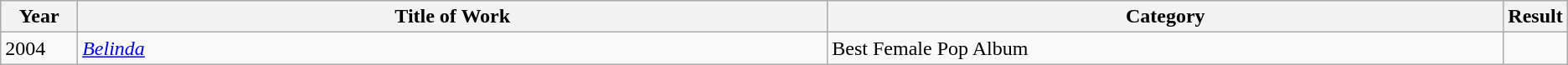<table class="wikitable" style="table-layout: fixed;">
<tr>
<th style="width:5%;">Year</th>
<th style="width:50%;">Title of Work</th>
<th style="width:50%;">Category</th>
<th style="width:10%;">Result</th>
</tr>
<tr>
<td>2004</td>
<td><em><a href='#'>Belinda</a></em></td>
<td>Best Female Pop Album</td>
<td></td>
</tr>
</table>
